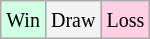<table class="wikitable">
<tr>
<td style="background:#d0ffe3;"><small>Win</small></td>
<td style="background:#f3f3f3;"><small>Draw</small></td>
<td style="background:#ffd0e3;"><small>Loss</small></td>
</tr>
</table>
